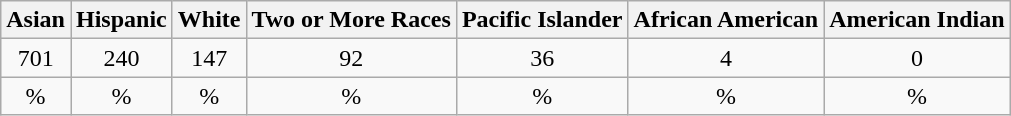<table class="wikitable"  style="margin-left:50px; text-align:center;">
<tr>
<th>Asian</th>
<th>Hispanic</th>
<th>White</th>
<th>Two or More Races</th>
<th>Pacific Islander</th>
<th>African American</th>
<th>American Indian</th>
</tr>
<tr>
<td>701</td>
<td>240</td>
<td>147</td>
<td>92</td>
<td>36</td>
<td>4</td>
<td>0</td>
</tr>
<tr>
<td>%</td>
<td>%</td>
<td>%</td>
<td>%</td>
<td>%</td>
<td>%</td>
<td>%</td>
</tr>
</table>
